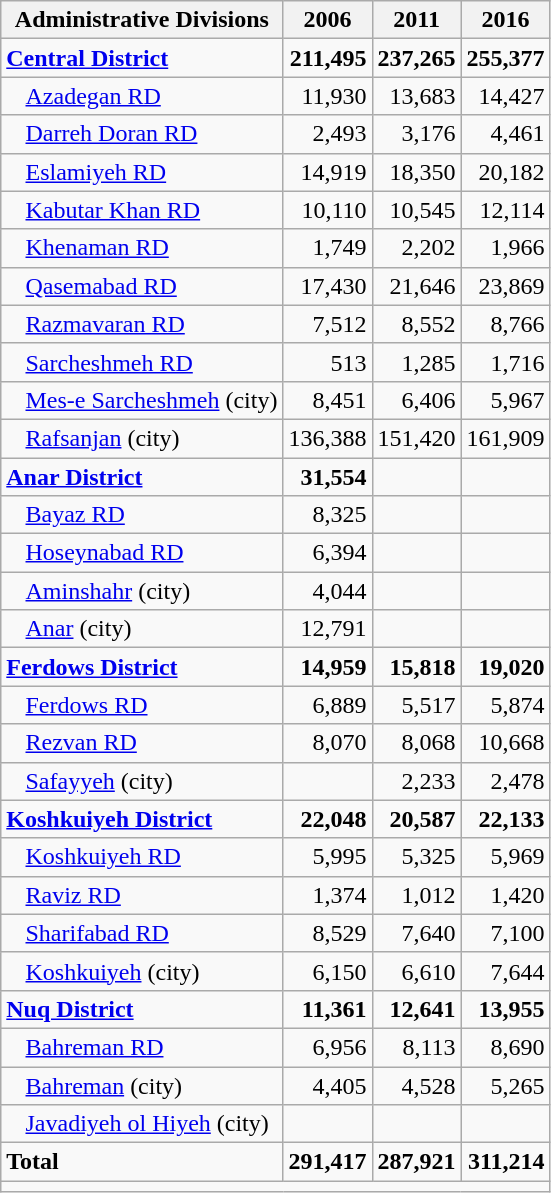<table class="wikitable">
<tr>
<th>Administrative Divisions</th>
<th>2006</th>
<th>2011</th>
<th>2016</th>
</tr>
<tr>
<td><strong><a href='#'>Central District</a></strong></td>
<td style="text-align: right;"><strong>211,495</strong></td>
<td style="text-align: right;"><strong>237,265</strong></td>
<td style="text-align: right;"><strong>255,377</strong></td>
</tr>
<tr>
<td style="padding-left: 1em;"><a href='#'>Azadegan RD</a></td>
<td style="text-align: right;">11,930</td>
<td style="text-align: right;">13,683</td>
<td style="text-align: right;">14,427</td>
</tr>
<tr>
<td style="padding-left: 1em;"><a href='#'>Darreh Doran RD</a></td>
<td style="text-align: right;">2,493</td>
<td style="text-align: right;">3,176</td>
<td style="text-align: right;">4,461</td>
</tr>
<tr>
<td style="padding-left: 1em;"><a href='#'>Eslamiyeh RD</a></td>
<td style="text-align: right;">14,919</td>
<td style="text-align: right;">18,350</td>
<td style="text-align: right;">20,182</td>
</tr>
<tr>
<td style="padding-left: 1em;"><a href='#'>Kabutar Khan RD</a></td>
<td style="text-align: right;">10,110</td>
<td style="text-align: right;">10,545</td>
<td style="text-align: right;">12,114</td>
</tr>
<tr>
<td style="padding-left: 1em;"><a href='#'>Khenaman RD</a></td>
<td style="text-align: right;">1,749</td>
<td style="text-align: right;">2,202</td>
<td style="text-align: right;">1,966</td>
</tr>
<tr>
<td style="padding-left: 1em;"><a href='#'>Qasemabad RD</a></td>
<td style="text-align: right;">17,430</td>
<td style="text-align: right;">21,646</td>
<td style="text-align: right;">23,869</td>
</tr>
<tr>
<td style="padding-left: 1em;"><a href='#'>Razmavaran RD</a></td>
<td style="text-align: right;">7,512</td>
<td style="text-align: right;">8,552</td>
<td style="text-align: right;">8,766</td>
</tr>
<tr>
<td style="padding-left: 1em;"><a href='#'>Sarcheshmeh RD</a></td>
<td style="text-align: right;">513</td>
<td style="text-align: right;">1,285</td>
<td style="text-align: right;">1,716</td>
</tr>
<tr>
<td style="padding-left: 1em;"><a href='#'>Mes-e Sarcheshmeh</a> (city)</td>
<td style="text-align: right;">8,451</td>
<td style="text-align: right;">6,406</td>
<td style="text-align: right;">5,967</td>
</tr>
<tr>
<td style="padding-left: 1em;"><a href='#'>Rafsanjan</a> (city)</td>
<td style="text-align: right;">136,388</td>
<td style="text-align: right;">151,420</td>
<td style="text-align: right;">161,909</td>
</tr>
<tr>
<td><strong><a href='#'>Anar District</a></strong></td>
<td style="text-align: right;"><strong>31,554</strong></td>
<td style="text-align: right;"></td>
<td style="text-align: right;"></td>
</tr>
<tr>
<td style="padding-left: 1em;"><a href='#'>Bayaz RD</a></td>
<td style="text-align: right;">8,325</td>
<td style="text-align: right;"></td>
<td style="text-align: right;"></td>
</tr>
<tr>
<td style="padding-left: 1em;"><a href='#'>Hoseynabad RD</a></td>
<td style="text-align: right;">6,394</td>
<td style="text-align: right;"></td>
<td style="text-align: right;"></td>
</tr>
<tr>
<td style="padding-left: 1em;"><a href='#'>Aminshahr</a> (city)</td>
<td style="text-align: right;">4,044</td>
<td style="text-align: right;"></td>
<td style="text-align: right;"></td>
</tr>
<tr>
<td style="padding-left: 1em;"><a href='#'>Anar</a> (city)</td>
<td style="text-align: right;">12,791</td>
<td style="text-align: right;"></td>
<td style="text-align: right;"></td>
</tr>
<tr>
<td><strong><a href='#'>Ferdows District</a></strong></td>
<td style="text-align: right;"><strong>14,959</strong></td>
<td style="text-align: right;"><strong>15,818</strong></td>
<td style="text-align: right;"><strong>19,020</strong></td>
</tr>
<tr>
<td style="padding-left: 1em;"><a href='#'>Ferdows RD</a></td>
<td style="text-align: right;">6,889</td>
<td style="text-align: right;">5,517</td>
<td style="text-align: right;">5,874</td>
</tr>
<tr>
<td style="padding-left: 1em;"><a href='#'>Rezvan RD</a></td>
<td style="text-align: right;">8,070</td>
<td style="text-align: right;">8,068</td>
<td style="text-align: right;">10,668</td>
</tr>
<tr>
<td style="padding-left: 1em;"><a href='#'>Safayyeh</a> (city)</td>
<td style="text-align: right;"></td>
<td style="text-align: right;">2,233</td>
<td style="text-align: right;">2,478</td>
</tr>
<tr>
<td><strong><a href='#'>Koshkuiyeh District</a></strong></td>
<td style="text-align: right;"><strong>22,048</strong></td>
<td style="text-align: right;"><strong>20,587</strong></td>
<td style="text-align: right;"><strong>22,133</strong></td>
</tr>
<tr>
<td style="padding-left: 1em;"><a href='#'>Koshkuiyeh RD</a></td>
<td style="text-align: right;">5,995</td>
<td style="text-align: right;">5,325</td>
<td style="text-align: right;">5,969</td>
</tr>
<tr>
<td style="padding-left: 1em;"><a href='#'>Raviz RD</a></td>
<td style="text-align: right;">1,374</td>
<td style="text-align: right;">1,012</td>
<td style="text-align: right;">1,420</td>
</tr>
<tr>
<td style="padding-left: 1em;"><a href='#'>Sharifabad RD</a></td>
<td style="text-align: right;">8,529</td>
<td style="text-align: right;">7,640</td>
<td style="text-align: right;">7,100</td>
</tr>
<tr>
<td style="padding-left: 1em;"><a href='#'>Koshkuiyeh</a> (city)</td>
<td style="text-align: right;">6,150</td>
<td style="text-align: right;">6,610</td>
<td style="text-align: right;">7,644</td>
</tr>
<tr>
<td><strong><a href='#'>Nuq District</a></strong></td>
<td style="text-align: right;"><strong>11,361</strong></td>
<td style="text-align: right;"><strong>12,641</strong></td>
<td style="text-align: right;"><strong>13,955</strong></td>
</tr>
<tr>
<td style="padding-left: 1em;"><a href='#'>Bahreman RD</a></td>
<td style="text-align: right;">6,956</td>
<td style="text-align: right;">8,113</td>
<td style="text-align: right;">8,690</td>
</tr>
<tr>
<td style="padding-left: 1em;"><a href='#'>Bahreman</a> (city)</td>
<td style="text-align: right;">4,405</td>
<td style="text-align: right;">4,528</td>
<td style="text-align: right;">5,265</td>
</tr>
<tr>
<td style="padding-left: 1em;"><a href='#'>Javadiyeh ol Hiyeh</a> (city)</td>
<td style="text-align: right;"></td>
<td style="text-align: right;"></td>
<td style="text-align: right;"></td>
</tr>
<tr>
<td><strong>Total</strong></td>
<td style="text-align: right;"><strong>291,417</strong></td>
<td style="text-align: right;"><strong>287,921</strong></td>
<td style="text-align: right;"><strong>311,214</strong></td>
</tr>
<tr>
<td colspan=4></td>
</tr>
</table>
